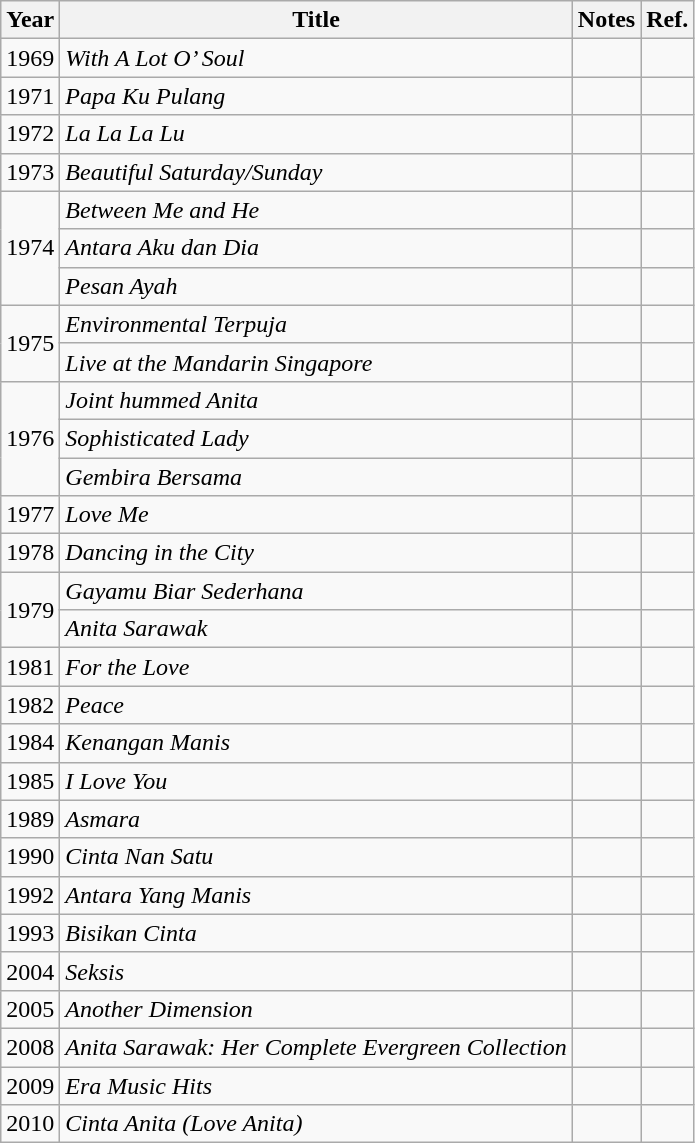<table class="wikitable">
<tr>
<th>Year</th>
<th>Title</th>
<th>Notes</th>
<th>Ref.</th>
</tr>
<tr>
<td>1969</td>
<td><em>With A Lot O’ Soul</em></td>
<td></td>
<td></td>
</tr>
<tr>
<td>1971</td>
<td><em>Papa Ku Pulang</em></td>
<td></td>
<td></td>
</tr>
<tr>
<td>1972</td>
<td><em>La La La Lu</em></td>
<td></td>
<td></td>
</tr>
<tr>
<td>1973</td>
<td><em>Beautiful Saturday/Sunday</em></td>
<td></td>
<td></td>
</tr>
<tr>
<td rowspan=3>1974</td>
<td><em>Between Me and He</em></td>
<td></td>
<td></td>
</tr>
<tr>
<td><em>Antara Aku dan Dia</em></td>
<td></td>
<td></td>
</tr>
<tr>
<td><em>Pesan Ayah</em></td>
<td></td>
<td></td>
</tr>
<tr>
<td rowspan=2>1975</td>
<td><em>Environmental Terpuja</em></td>
<td></td>
<td></td>
</tr>
<tr>
<td><em>Live at the Mandarin Singapore</em></td>
<td></td>
<td></td>
</tr>
<tr>
<td rowspan=3>1976</td>
<td><em>Joint hummed Anita</em></td>
<td></td>
<td></td>
</tr>
<tr>
<td><em>Sophisticated Lady</em></td>
<td></td>
<td></td>
</tr>
<tr>
<td><em>Gembira Bersama</em></td>
<td></td>
<td></td>
</tr>
<tr>
<td>1977</td>
<td><em>Love Me</em></td>
<td></td>
<td></td>
</tr>
<tr>
<td>1978</td>
<td><em>Dancing in the City</em></td>
<td></td>
<td></td>
</tr>
<tr>
<td rowspan=2>1979</td>
<td><em>Gayamu Biar Sederhana</em></td>
<td></td>
<td></td>
</tr>
<tr>
<td><em>Anita Sarawak</em></td>
<td></td>
<td></td>
</tr>
<tr>
<td>1981</td>
<td><em>For the Love</em></td>
<td></td>
<td></td>
</tr>
<tr>
<td>1982</td>
<td><em>Peace</em></td>
<td></td>
<td></td>
</tr>
<tr>
<td>1984</td>
<td><em>Kenangan Manis</em></td>
<td></td>
<td></td>
</tr>
<tr>
<td>1985</td>
<td><em>I Love You</em></td>
<td></td>
<td></td>
</tr>
<tr>
<td>1989</td>
<td><em>Asmara</em></td>
<td></td>
<td></td>
</tr>
<tr>
<td>1990</td>
<td><em>Cinta Nan Satu</em></td>
<td></td>
<td></td>
</tr>
<tr>
<td>1992</td>
<td><em>Antara Yang Manis</em></td>
<td></td>
<td></td>
</tr>
<tr>
<td>1993</td>
<td><em>Bisikan Cinta</em></td>
<td></td>
<td></td>
</tr>
<tr>
<td>2004</td>
<td><em>Seksis</em></td>
<td></td>
<td></td>
</tr>
<tr>
<td>2005</td>
<td><em>Another Dimension</em></td>
<td></td>
<td></td>
</tr>
<tr>
<td>2008</td>
<td><em>Anita Sarawak: Her Complete Evergreen Collection</em></td>
<td></td>
<td></td>
</tr>
<tr>
<td>2009</td>
<td><em>Era Music Hits</em></td>
<td></td>
<td></td>
</tr>
<tr>
<td>2010</td>
<td><em>Cinta Anita (Love Anita)</em></td>
<td></td>
<td></td>
</tr>
</table>
